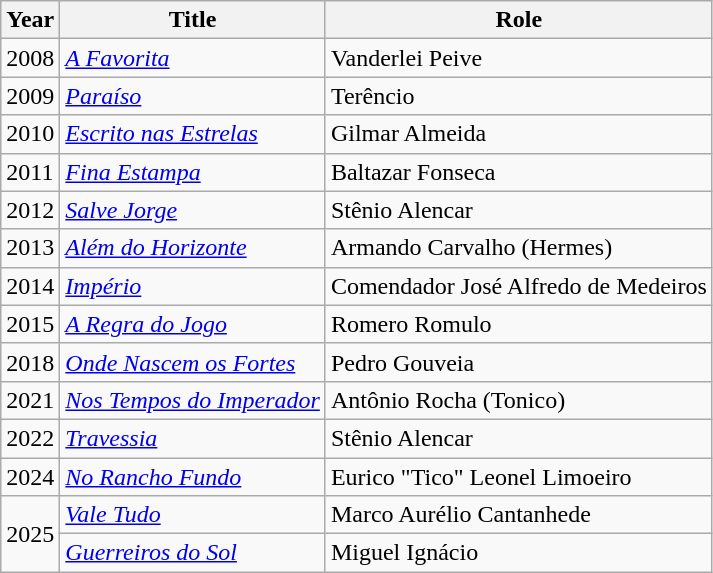<table class="wikitable">
<tr>
<th>Year</th>
<th>Title</th>
<th>Role</th>
</tr>
<tr>
<td>2008</td>
<td><em><a href='#'>A Favorita</a></em></td>
<td>Vanderlei Peive</td>
</tr>
<tr>
<td>2009</td>
<td><em><a href='#'>Paraíso</a></em></td>
<td>Terêncio</td>
</tr>
<tr>
<td>2010</td>
<td><em><a href='#'>Escrito nas Estrelas</a></em></td>
<td>Gilmar Almeida</td>
</tr>
<tr>
<td>2011</td>
<td><em><a href='#'>Fina Estampa</a></em></td>
<td>Baltazar Fonseca</td>
</tr>
<tr>
<td>2012</td>
<td><em><a href='#'>Salve Jorge</a></em></td>
<td>Stênio Alencar</td>
</tr>
<tr>
<td>2013</td>
<td><em><a href='#'>Além do Horizonte</a></em></td>
<td>Armando Carvalho (Hermes)</td>
</tr>
<tr>
<td>2014</td>
<td><em><a href='#'>Império</a></em></td>
<td>Comendador José Alfredo de Medeiros</td>
</tr>
<tr>
<td>2015</td>
<td><em><a href='#'>A Regra do Jogo</a></em></td>
<td>Romero Romulo</td>
</tr>
<tr>
<td>2018</td>
<td><em><a href='#'>Onde Nascem os Fortes</a></em></td>
<td>Pedro Gouveia</td>
</tr>
<tr>
<td>2021</td>
<td><em><a href='#'>Nos Tempos do Imperador</a></em></td>
<td>Antônio Rocha (Tonico)</td>
</tr>
<tr>
<td>2022</td>
<td><em><a href='#'>Travessia</a></em></td>
<td>Stênio Alencar</td>
</tr>
<tr>
<td>2024</td>
<td><em><a href='#'>No Rancho Fundo</a></em></td>
<td>Eurico "Tico" Leonel Limoeiro</td>
</tr>
<tr>
<td rowspan="2">2025</td>
<td><em><a href='#'>Vale Tudo</a></em></td>
<td>Marco Aurélio Cantanhede</td>
</tr>
<tr>
<td><em><a href='#'>Guerreiros do Sol</a></em></td>
<td>Miguel Ignácio</td>
</tr>
</table>
